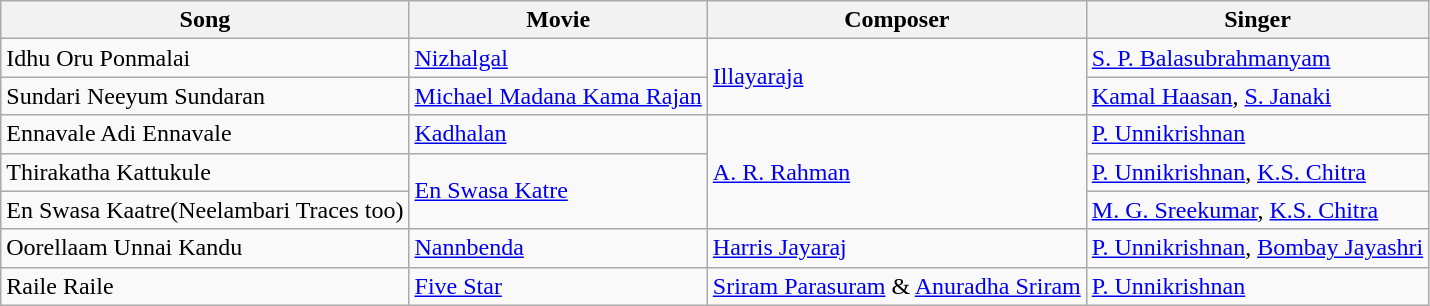<table class="wikitable">
<tr>
<th>Song</th>
<th>Movie</th>
<th>Composer</th>
<th>Singer</th>
</tr>
<tr>
<td>Idhu Oru Ponmalai</td>
<td><a href='#'>Nizhalgal</a></td>
<td rowspan="2"><a href='#'>Illayaraja</a></td>
<td><a href='#'>S. P. Balasubrahmanyam</a></td>
</tr>
<tr>
<td>Sundari Neeyum Sundaran</td>
<td><a href='#'>Michael Madana Kama Rajan</a></td>
<td><a href='#'>Kamal Haasan</a>, <a href='#'>S. Janaki</a></td>
</tr>
<tr>
<td>Ennavale Adi Ennavale</td>
<td><a href='#'>Kadhalan</a></td>
<td rowspan="3"><a href='#'>A. R. Rahman</a></td>
<td><a href='#'>P. Unnikrishnan</a></td>
</tr>
<tr>
<td>Thirakatha Kattukule</td>
<td rowspan="2"><a href='#'>En Swasa Katre</a></td>
<td><a href='#'>P. Unnikrishnan</a>, <a href='#'>K.S. Chitra</a></td>
</tr>
<tr>
<td>En Swasa Kaatre(Neelambari Traces too)</td>
<td><a href='#'>M. G. Sreekumar</a>, <a href='#'>K.S. Chitra</a></td>
</tr>
<tr>
<td>Oorellaam Unnai Kandu</td>
<td><a href='#'>Nannbenda</a></td>
<td><a href='#'>Harris Jayaraj</a></td>
<td><a href='#'>P. Unnikrishnan</a>, <a href='#'>Bombay Jayashri</a></td>
</tr>
<tr>
<td>Raile Raile</td>
<td><a href='#'>Five Star</a></td>
<td><a href='#'>Sriram Parasuram</a> & <a href='#'>Anuradha Sriram</a></td>
<td><a href='#'>P. Unnikrishnan</a></td>
</tr>
</table>
